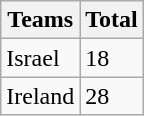<table class="wikitable">
<tr>
<th>Teams</th>
<th>Total</th>
</tr>
<tr>
<td>Israel</td>
<td>18</td>
</tr>
<tr>
<td>Ireland</td>
<td>28</td>
</tr>
</table>
